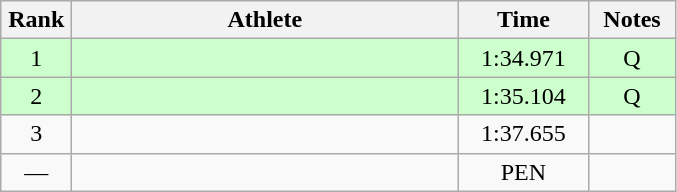<table class=wikitable style="text-align:center">
<tr>
<th width=40>Rank</th>
<th width=250>Athlete</th>
<th width=80>Time</th>
<th width=50>Notes</th>
</tr>
<tr bgcolor="ccffcc">
<td>1</td>
<td align=left></td>
<td>1:34.971</td>
<td>Q</td>
</tr>
<tr bgcolor="ccffcc">
<td>2</td>
<td align=left></td>
<td>1:35.104</td>
<td>Q</td>
</tr>
<tr>
<td>3</td>
<td align=left></td>
<td>1:37.655</td>
<td></td>
</tr>
<tr>
<td>—</td>
<td align=left></td>
<td>PEN</td>
<td></td>
</tr>
</table>
